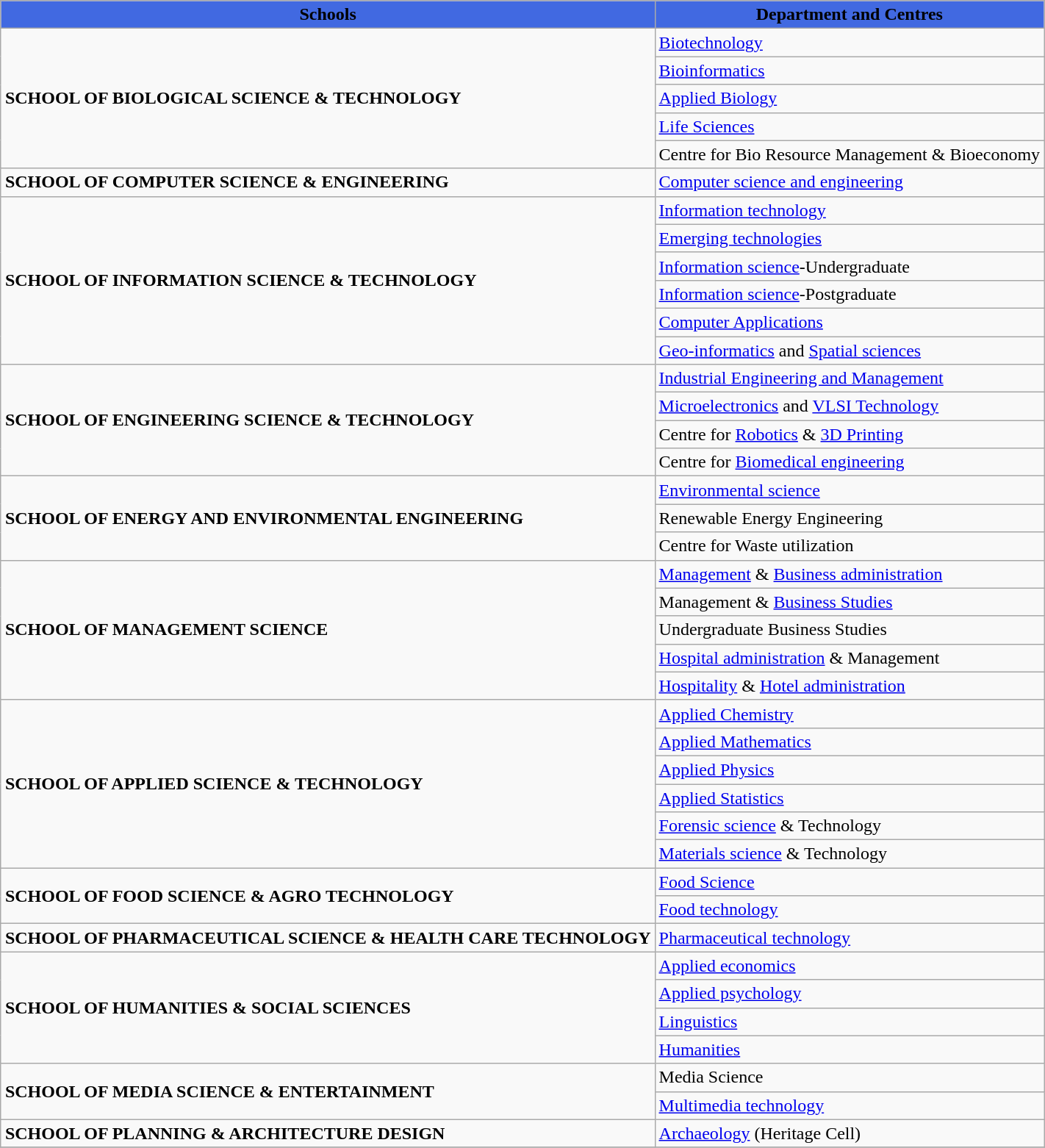<table class = "wikitable" style="margin:auto;">
<tr>
<th style='background: #4169e1'><span>Schools</span></th>
<th style='background: #4169e1'><span>Department and Centres</span></th>
</tr>
<tr>
<td rowspan=5><strong>SCHOOL OF BIOLOGICAL SCIENCE & TECHNOLOGY</strong></td>
<td><a href='#'>Biotechnology</a></td>
</tr>
<tr>
<td><a href='#'>Bioinformatics</a></td>
</tr>
<tr>
<td><a href='#'>Applied Biology</a></td>
</tr>
<tr>
<td><a href='#'>Life Sciences</a></td>
</tr>
<tr>
<td>Centre for Bio Resource Management & Bioeconomy</td>
</tr>
<tr>
<td rowspan=1><strong>SCHOOL OF COMPUTER SCIENCE & ENGINEERING</strong></td>
<td><a href='#'>Computer science and engineering</a></td>
</tr>
<tr>
<td rowspan=6><strong>SCHOOL OF INFORMATION SCIENCE & TECHNOLOGY</strong></td>
<td><a href='#'>Information technology</a></td>
</tr>
<tr>
<td><a href='#'>Emerging technologies</a></td>
</tr>
<tr>
<td><a href='#'>Information science</a>-Undergraduate</td>
</tr>
<tr>
<td><a href='#'>Information science</a>-Postgraduate</td>
</tr>
<tr>
<td><a href='#'>Computer Applications</a></td>
</tr>
<tr>
<td><a href='#'>Geo-informatics</a> and <a href='#'>Spatial sciences</a></td>
</tr>
<tr>
<td rowspan=4><strong>SCHOOL OF ENGINEERING SCIENCE & TECHNOLOGY</strong></td>
<td><a href='#'>Industrial Engineering and Management</a></td>
</tr>
<tr>
<td><a href='#'>Microelectronics</a> and <a href='#'>VLSI Technology</a></td>
</tr>
<tr>
<td>Centre for <a href='#'>Robotics</a> & <a href='#'>3D Printing</a></td>
</tr>
<tr>
<td>Centre for <a href='#'>Biomedical engineering</a></td>
</tr>
<tr>
<td rowspan=3><strong>SCHOOL OF ENERGY AND ENVIRONMENTAL ENGINEERING</strong></td>
<td><a href='#'>Environmental science</a></td>
</tr>
<tr>
<td>Renewable Energy Engineering</td>
</tr>
<tr>
<td>Centre for Waste utilization</td>
</tr>
<tr>
<td rowspan=5><strong>SCHOOL OF MANAGEMENT SCIENCE</strong></td>
<td><a href='#'>Management</a> & <a href='#'>Business administration</a></td>
</tr>
<tr>
<td>Management & <a href='#'>Business Studies</a></td>
</tr>
<tr>
<td>Undergraduate Business Studies</td>
</tr>
<tr>
<td><a href='#'>Hospital administration</a> & Management</td>
</tr>
<tr>
<td><a href='#'>Hospitality</a> & <a href='#'>Hotel administration</a></td>
</tr>
<tr>
<td rowspan=6><strong>SCHOOL OF APPLIED SCIENCE & TECHNOLOGY</strong></td>
<td><a href='#'>Applied Chemistry</a></td>
</tr>
<tr>
<td><a href='#'>Applied Mathematics</a></td>
</tr>
<tr>
<td><a href='#'>Applied Physics</a></td>
</tr>
<tr>
<td><a href='#'>Applied Statistics</a></td>
</tr>
<tr>
<td><a href='#'>Forensic science</a> & Technology</td>
</tr>
<tr>
<td><a href='#'>Materials science</a> & Technology</td>
</tr>
<tr>
<td rowspan=2><strong>SCHOOL OF FOOD SCIENCE & AGRO TECHNOLOGY</strong></td>
<td><a href='#'>Food Science</a></td>
</tr>
<tr>
<td><a href='#'>Food technology</a></td>
</tr>
<tr>
<td rowspan=1><strong>SCHOOL OF PHARMACEUTICAL SCIENCE & HEALTH CARE TECHNOLOGY</strong></td>
<td><a href='#'>Pharmaceutical technology</a></td>
</tr>
<tr>
<td rowspan="4"><strong>SCHOOL OF HUMANITIES & SOCIAL SCIENCES</strong></td>
<td><a href='#'>Applied economics</a></td>
</tr>
<tr>
<td><a href='#'>Applied psychology</a></td>
</tr>
<tr>
<td><a href='#'>Linguistics</a></td>
</tr>
<tr>
<td><a href='#'>Humanities</a></td>
</tr>
<tr>
<td rowspan=2><strong>SCHOOL OF MEDIA SCIENCE & ENTERTAINMENT</strong></td>
<td>Media Science</td>
</tr>
<tr>
<td><a href='#'>Multimedia technology</a></td>
</tr>
<tr>
<td rowspan=1><strong>SCHOOL OF PLANNING & ARCHITECTURE DESIGN</strong></td>
<td><a href='#'>Archaeology</a> (Heritage Cell)</td>
</tr>
<tr>
</tr>
</table>
